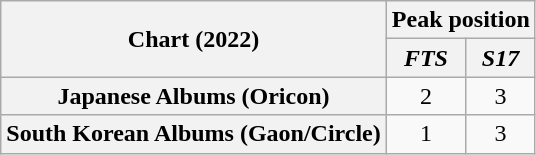<table class="wikitable sortable plainrowheaders" style="text-align:center">
<tr>
<th scope="col" rowspan="2">Chart (2022)</th>
<th scope="col" colspan="2">Peak position</th>
</tr>
<tr>
<th><em>FTS</em></th>
<th><em>S17</em></th>
</tr>
<tr>
<th scope="row">Japanese Albums (Oricon)</th>
<td>2</td>
<td>3</td>
</tr>
<tr>
<th scope="row">South Korean Albums (Gaon/Circle)</th>
<td>1<br></td>
<td>3</td>
</tr>
</table>
